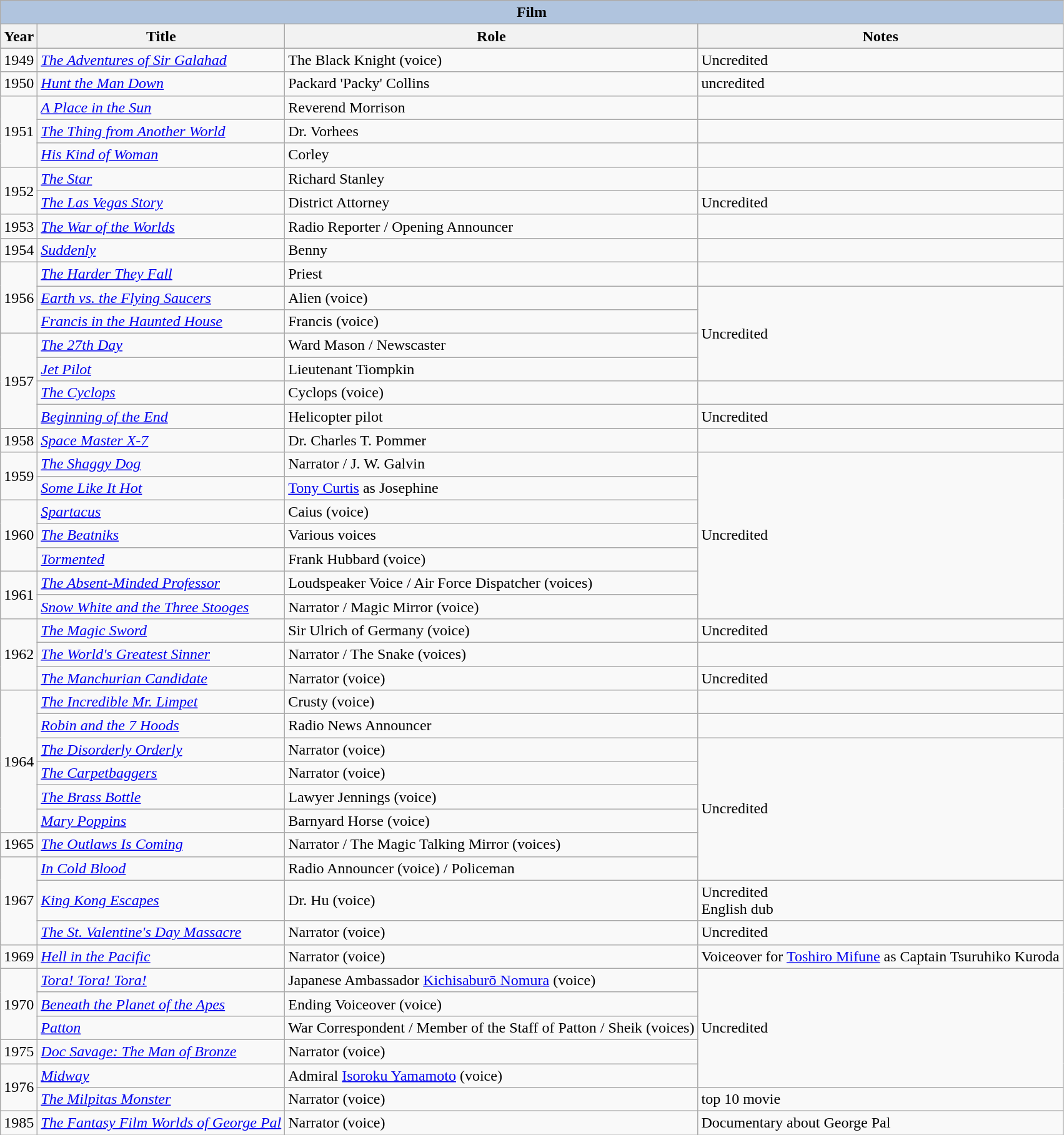<table class="wikitable">
<tr style="background:#ccc; text-align:center;">
<th colspan="4" style="background: LightSteelBlue;">Film</th>
</tr>
<tr style="background:#ccc; text-align:center;">
<th>Year</th>
<th>Title</th>
<th>Role</th>
<th>Notes</th>
</tr>
<tr>
<td>1949</td>
<td><em><a href='#'>The Adventures of Sir Galahad</a></em></td>
<td>The Black Knight (voice)</td>
<td>Uncredited</td>
</tr>
<tr>
<td>1950</td>
<td><em><a href='#'>Hunt the Man Down</a></em></td>
<td>Packard 'Packy' Collins</td>
<td>uncredited</td>
</tr>
<tr>
<td rowspan="3">1951</td>
<td><em><a href='#'>A Place in the Sun</a></em></td>
<td>Reverend Morrison</td>
<td></td>
</tr>
<tr>
<td><em><a href='#'>The Thing from Another World</a></em></td>
<td>Dr. Vorhees</td>
<td></td>
</tr>
<tr>
<td><em><a href='#'>His Kind of Woman</a></em></td>
<td>Corley</td>
<td></td>
</tr>
<tr>
<td rowspan="2">1952</td>
<td><em><a href='#'>The Star</a></em></td>
<td>Richard Stanley</td>
<td></td>
</tr>
<tr>
<td><a href='#'><em>The Las Vegas Story</em></a></td>
<td>District Attorney</td>
<td>Uncredited</td>
</tr>
<tr>
<td>1953</td>
<td><em><a href='#'>The War of the Worlds</a></em></td>
<td>Radio Reporter / Opening Announcer</td>
<td></td>
</tr>
<tr>
<td>1954</td>
<td><em><a href='#'>Suddenly</a></em></td>
<td>Benny</td>
<td></td>
</tr>
<tr>
<td rowspan="3">1956</td>
<td><em><a href='#'>The Harder They Fall</a></em></td>
<td>Priest</td>
<td></td>
</tr>
<tr>
<td><em><a href='#'>Earth vs. the Flying Saucers</a></em></td>
<td>Alien (voice)</td>
<td rowspan="4">Uncredited</td>
</tr>
<tr>
<td><em><a href='#'>Francis in the Haunted House</a></em></td>
<td>Francis (voice)</td>
</tr>
<tr>
<td rowspan="4">1957</td>
<td><em><a href='#'>The 27th Day</a></em></td>
<td>Ward Mason / Newscaster</td>
</tr>
<tr>
<td><em><a href='#'>Jet Pilot</a></em></td>
<td>Lieutenant Tiompkin</td>
</tr>
<tr>
<td><em><a href='#'>The Cyclops</a></em></td>
<td>Cyclops (voice)</td>
<td></td>
</tr>
<tr>
<td><em><a href='#'>Beginning of the End</a></em></td>
<td>Helicopter pilot</td>
<td>Uncredited</td>
</tr>
<tr>
</tr>
<tr>
<td>1958</td>
<td><em><a href='#'>Space Master X-7</a></em></td>
<td>Dr. Charles T. Pommer</td>
<td></td>
</tr>
<tr>
<td rowspan="2">1959</td>
<td><em><a href='#'>The Shaggy Dog</a></em></td>
<td>Narrator / J. W. Galvin</td>
<td rowspan="7">Uncredited</td>
</tr>
<tr>
<td><em><a href='#'>Some Like It Hot</a></em></td>
<td><a href='#'>Tony Curtis</a> as Josephine</td>
</tr>
<tr>
<td rowspan="3">1960</td>
<td><em><a href='#'>Spartacus</a></em></td>
<td>Caius (voice)</td>
</tr>
<tr>
<td><em><a href='#'>The Beatniks</a></em></td>
<td>Various voices</td>
</tr>
<tr>
<td><em><a href='#'>Tormented</a></em></td>
<td>Frank Hubbard (voice)</td>
</tr>
<tr>
<td rowspan="2">1961</td>
<td><em><a href='#'>The Absent-Minded Professor</a></em></td>
<td>Loudspeaker Voice / Air Force Dispatcher (voices)</td>
</tr>
<tr>
<td><em><a href='#'>Snow White and the Three Stooges</a></em></td>
<td>Narrator / Magic Mirror (voice)</td>
</tr>
<tr>
<td rowspan="3">1962</td>
<td><em><a href='#'>The Magic Sword</a></em></td>
<td>Sir Ulrich of Germany (voice)</td>
<td>Uncredited</td>
</tr>
<tr>
<td><em><a href='#'>The World's Greatest Sinner</a></em></td>
<td>Narrator / The Snake (voices)</td>
<td></td>
</tr>
<tr>
<td><em><a href='#'>The Manchurian Candidate</a></em></td>
<td>Narrator (voice)</td>
<td>Uncredited</td>
</tr>
<tr>
<td rowspan="6">1964</td>
<td><em><a href='#'>The Incredible Mr. Limpet</a></em></td>
<td>Crusty (voice)</td>
<td></td>
</tr>
<tr>
<td><em><a href='#'>Robin and the 7 Hoods</a></em></td>
<td>Radio News Announcer</td>
<td></td>
</tr>
<tr>
<td><em><a href='#'>The Disorderly Orderly</a></em></td>
<td>Narrator (voice)</td>
<td rowspan="6">Uncredited</td>
</tr>
<tr>
<td><em><a href='#'>The Carpetbaggers</a></em></td>
<td>Narrator (voice)</td>
</tr>
<tr>
<td><em><a href='#'>The Brass Bottle</a></em></td>
<td>Lawyer Jennings (voice)</td>
</tr>
<tr>
<td><em><a href='#'>Mary Poppins</a></em></td>
<td>Barnyard Horse (voice)</td>
</tr>
<tr>
<td>1965</td>
<td><em><a href='#'>The Outlaws Is Coming</a></em></td>
<td>Narrator / The Magic Talking Mirror (voices)</td>
</tr>
<tr>
<td rowspan="3">1967</td>
<td><em><a href='#'>In Cold Blood</a></em></td>
<td>Radio Announcer (voice) / Policeman</td>
</tr>
<tr>
<td><em><a href='#'>King Kong Escapes</a></em></td>
<td>Dr. Hu (voice)</td>
<td>Uncredited<br>English dub</td>
</tr>
<tr>
<td><em><a href='#'>The St. Valentine's Day Massacre</a></em></td>
<td>Narrator (voice)</td>
<td>Uncredited</td>
</tr>
<tr>
<td>1969</td>
<td><em><a href='#'>Hell in the Pacific</a></em></td>
<td>Narrator (voice)</td>
<td>Voiceover for <a href='#'>Toshiro Mifune</a> as Captain Tsuruhiko Kuroda</td>
</tr>
<tr>
<td rowspan="3">1970</td>
<td><em><a href='#'>Tora! Tora! Tora!</a></em></td>
<td>Japanese Ambassador <a href='#'>Kichisaburō Nomura</a> (voice)</td>
<td rowspan="5">Uncredited</td>
</tr>
<tr>
<td><em><a href='#'>Beneath the Planet of the Apes</a></em></td>
<td>Ending Voiceover (voice)</td>
</tr>
<tr>
<td><em><a href='#'>Patton</a></em></td>
<td>War Correspondent / Member of the Staff of Patton / Sheik (voices)</td>
</tr>
<tr>
<td>1975</td>
<td><em><a href='#'>Doc Savage: The Man of Bronze</a></em></td>
<td>Narrator (voice)</td>
</tr>
<tr>
<td rowspan="2">1976</td>
<td><em><a href='#'>Midway</a></em></td>
<td>Admiral <a href='#'>Isoroku Yamamoto</a> (voice)</td>
</tr>
<tr>
<td><em><a href='#'>The Milpitas Monster</a></em></td>
<td>Narrator (voice)</td>
<td> top 10 movie</td>
</tr>
<tr>
<td>1985</td>
<td><em><a href='#'>The Fantasy Film Worlds of George Pal</a></em></td>
<td>Narrator (voice)</td>
<td>Documentary about George Pal</td>
</tr>
</table>
